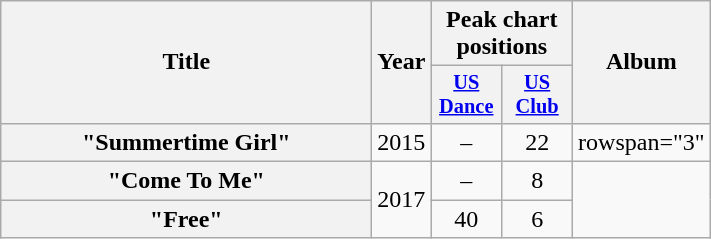<table class="wikitable plainrowheaders" style="text-align:center;">
<tr>
<th scope="col" rowspan="2" style="width:15em;">Title</th>
<th scope="col" rowspan="2" style="width:1em;">Year</th>
<th scope="col" colspan="2">Peak chart positions</th>
<th scope="col" rowspan="2">Album</th>
</tr>
<tr>
<th scope="col" style="width:3em;font-size:85%;"><a href='#'>US<br>Dance</a><br></th>
<th scope="col" style="width:3em;font-size:85%;"><a href='#'>US<br>Club</a><br></th>
</tr>
<tr>
<th scope="row">"Summertime Girl"</th>
<td>2015</td>
<td>–</td>
<td>22</td>
<td>rowspan="3" </td>
</tr>
<tr>
<th scope="row">"Come To Me"</th>
<td rowspan="2">2017</td>
<td>–</td>
<td>8</td>
</tr>
<tr>
<th scope="row">"Free"</th>
<td>40</td>
<td>6</td>
</tr>
</table>
